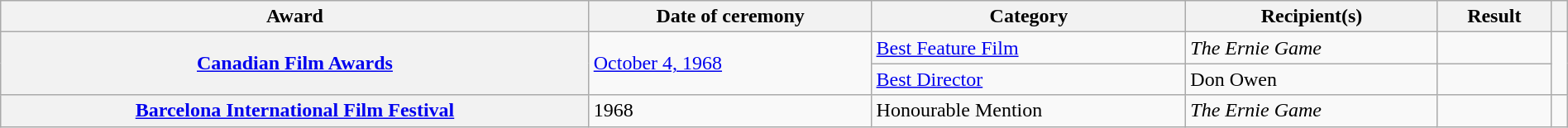<table class="wikitable sortable plainrowheaders" style="width: 100%;">
<tr>
<th scope="col">Award</th>
<th scope="col">Date of ceremony</th>
<th scope="col">Category</th>
<th scope="col">Recipient(s)</th>
<th scope="col">Result</th>
<th scope="col" class="unsortable"></th>
</tr>
<tr>
<th rowspan="2" scope="row"><a href='#'>Canadian Film Awards</a></th>
<td rowspan="2"><a href='#'>October 4, 1968</a></td>
<td><a href='#'>Best Feature Film</a></td>
<td><em>The Ernie Game</em></td>
<td></td>
<td align="center" rowspan="2"></td>
</tr>
<tr>
<td><a href='#'>Best Director</a></td>
<td>Don Owen</td>
<td></td>
</tr>
<tr>
<th scope="row"><a href='#'>Barcelona International Film Festival</a></th>
<td>1968</td>
<td>Honourable Mention</td>
<td><em>The Ernie Game</em></td>
<td></td>
<td align="center"></td>
</tr>
</table>
